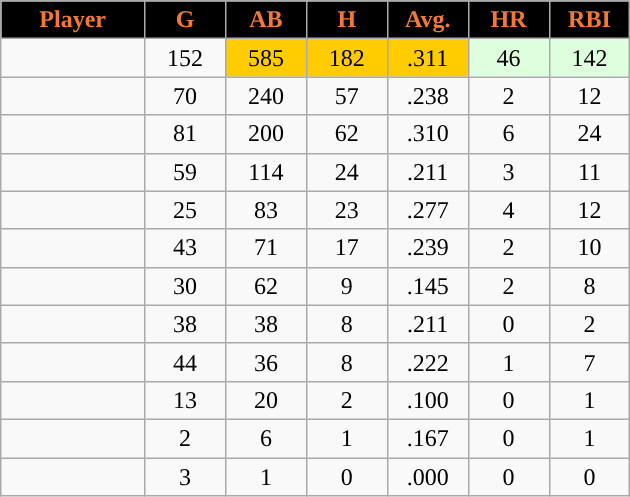<table class="wikitable sortable">
<tr>
<th style="background:black;color:#f47937;" width="16%">Player</th>
<th style="background:black;color:#f47937;" width="9%">G</th>
<th style="background:black;color:#f47937;" width="9%">AB</th>
<th style="background:black;color:#f47937;" width="9%">H</th>
<th style="background:black;color:#f47937;" width="9%">Avg.</th>
<th style="background:black;color:#f47937;" width="9%">HR</th>
<th style="background:black;color:#f47937;" width="9%">RBI</th>
</tr>
<tr align="center">
<td></td>
<td>152</td>
<td style="background:#fc0;">585</td>
<td style="background:#fc0;">182</td>
<td style="background:#fc0;">.311</td>
<td style="background:#DDFFDD;">46</td>
<td style="background:#DDFFDD;">142</td>
</tr>
<tr align="center">
<td></td>
<td>70</td>
<td>240</td>
<td>57</td>
<td>.238</td>
<td>2</td>
<td>12</td>
</tr>
<tr align="center">
<td></td>
<td>81</td>
<td>200</td>
<td>62</td>
<td>.310</td>
<td>6</td>
<td>24</td>
</tr>
<tr align="center">
<td></td>
<td>59</td>
<td>114</td>
<td>24</td>
<td>.211</td>
<td>3</td>
<td>11</td>
</tr>
<tr align="center">
<td></td>
<td>25</td>
<td>83</td>
<td>23</td>
<td>.277</td>
<td>4</td>
<td>12</td>
</tr>
<tr align="center">
<td></td>
<td>43</td>
<td>71</td>
<td>17</td>
<td>.239</td>
<td>2</td>
<td>10</td>
</tr>
<tr align="center">
<td></td>
<td>30</td>
<td>62</td>
<td>9</td>
<td>.145</td>
<td>2</td>
<td>8</td>
</tr>
<tr align="center">
<td></td>
<td>38</td>
<td>38</td>
<td>8</td>
<td>.211</td>
<td>0</td>
<td>2</td>
</tr>
<tr align="center">
<td></td>
<td>44</td>
<td>36</td>
<td>8</td>
<td>.222</td>
<td>1</td>
<td>7</td>
</tr>
<tr align="center">
<td></td>
<td>13</td>
<td>20</td>
<td>2</td>
<td>.100</td>
<td>0</td>
<td>1</td>
</tr>
<tr align="center">
<td></td>
<td>2</td>
<td>6</td>
<td>1</td>
<td>.167</td>
<td>0</td>
<td>1</td>
</tr>
<tr align="center">
<td></td>
<td>3</td>
<td>1</td>
<td>0</td>
<td>.000</td>
<td>0</td>
<td>0</td>
</tr>
</table>
